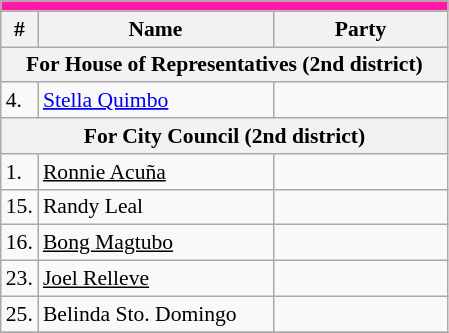<table class="wikitable" style="font-size:90%">
<tr>
<td colspan="5" bgcolor="#FE18A3"></td>
</tr>
<tr>
<th>#</th>
<th width=150px>Name</th>
<th colspan=2 width=110px>Party</th>
</tr>
<tr>
<th colspan=5>For House of Representatives (2nd district)</th>
</tr>
<tr>
<td>4.</td>
<td><a href='#'><u>Stella Quimbo</u></a></td>
<td></td>
</tr>
<tr>
<th colspan="5">For City Council (2nd district)</th>
</tr>
<tr>
<td>1.</td>
<td><u>Ronnie Acuña</u></td>
<td></td>
</tr>
<tr>
<td>15.</td>
<td>Randy Leal</td>
<td></td>
</tr>
<tr>
<td>16.</td>
<td><u>Bong Magtubo</u></td>
<td></td>
</tr>
<tr>
<td>23.</td>
<td><u>Joel Relleve</u></td>
<td></td>
</tr>
<tr>
<td>25.</td>
<td>Belinda Sto. Domingo</td>
<td></td>
</tr>
<tr>
</tr>
</table>
